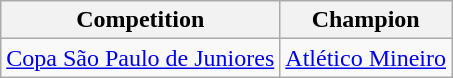<table class="wikitable">
<tr>
<th>Competition</th>
<th>Champion</th>
</tr>
<tr>
<td><a href='#'>Copa São Paulo de Juniores</a></td>
<td><a href='#'>Atlético Mineiro</a></td>
</tr>
</table>
